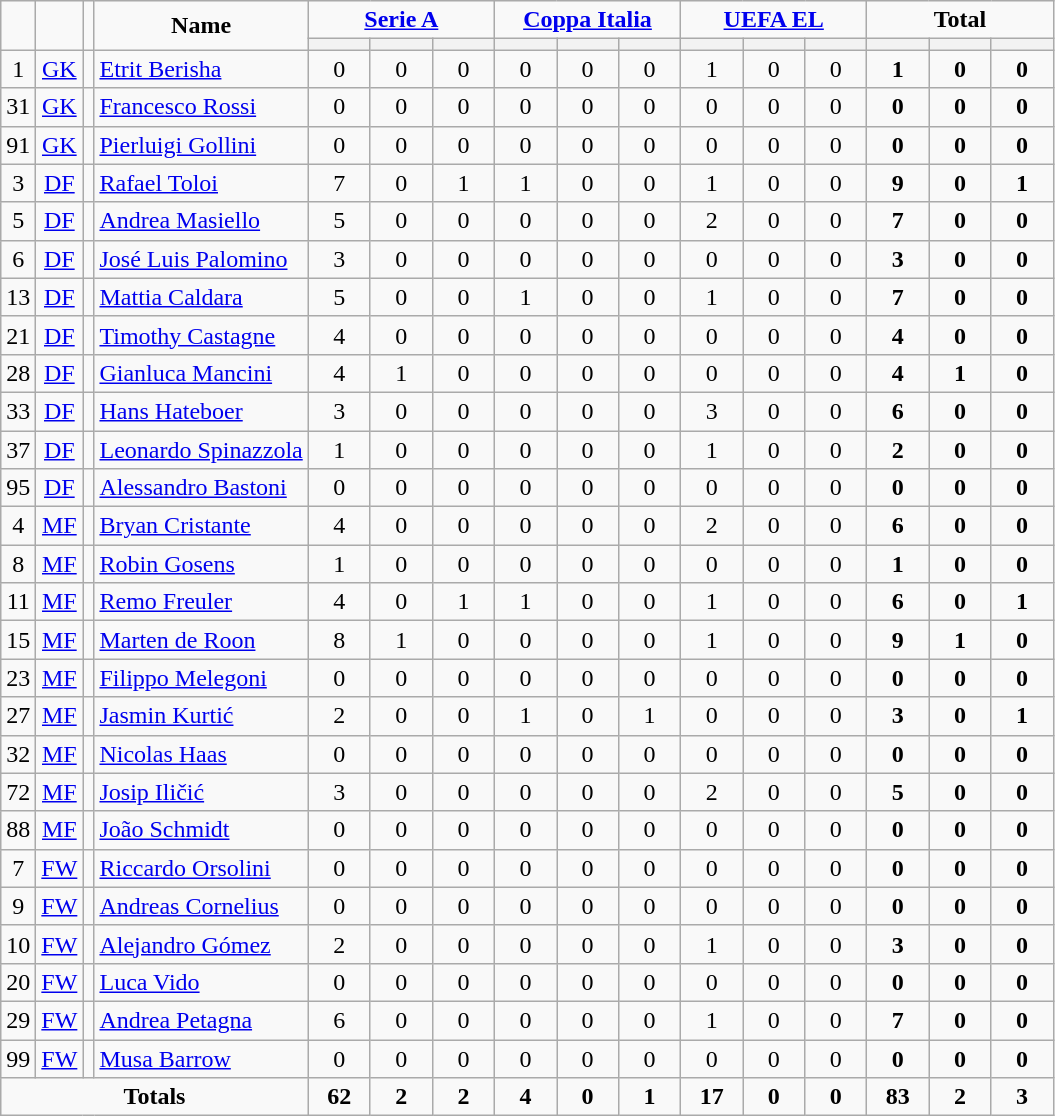<table class="wikitable" style="text-align:center;">
<tr>
<td rowspan="2" !width=15><strong></strong></td>
<td rowspan="2" !width=15><strong></strong></td>
<td rowspan="2" !width=15><strong></strong></td>
<td rowspan="2" !width=120><strong>Name</strong></td>
<td colspan="3"><strong><a href='#'>Serie A</a></strong></td>
<td colspan="3"><strong><a href='#'>Coppa Italia</a></strong></td>
<td colspan="3"><strong><a href='#'>UEFA EL</a></strong></td>
<td colspan="3"><strong>Total</strong></td>
</tr>
<tr>
<th width=34; background:#fe9;"></th>
<th width=34; background:#fe9;"></th>
<th width=34; background:#ff8888;"></th>
<th width=34; background:#fe9;"></th>
<th width=34; background:#fe9;"></th>
<th width=34; background:#ff8888;"></th>
<th width=34; background:#fe9;"></th>
<th width=34; background:#fe9;"></th>
<th width=34; background:#ff8888;"></th>
<th width=34; background:#fe9;"></th>
<th width=34; background:#fe9;"></th>
<th width=34; background:#ff8888;"></th>
</tr>
<tr>
<td>1</td>
<td><a href='#'>GK</a></td>
<td></td>
<td align=left><a href='#'>Etrit Berisha</a></td>
<td>0</td>
<td>0</td>
<td>0</td>
<td>0</td>
<td>0</td>
<td>0</td>
<td>1</td>
<td>0</td>
<td>0</td>
<td><strong>1</strong></td>
<td><strong>0</strong></td>
<td><strong>0</strong></td>
</tr>
<tr>
<td>31</td>
<td><a href='#'>GK</a></td>
<td></td>
<td align=left><a href='#'>Francesco Rossi</a></td>
<td>0</td>
<td>0</td>
<td>0</td>
<td>0</td>
<td>0</td>
<td>0</td>
<td>0</td>
<td>0</td>
<td>0</td>
<td><strong>0</strong></td>
<td><strong>0</strong></td>
<td><strong>0</strong></td>
</tr>
<tr>
<td>91</td>
<td><a href='#'>GK</a></td>
<td></td>
<td align=left><a href='#'>Pierluigi Gollini</a></td>
<td>0</td>
<td>0</td>
<td>0</td>
<td>0</td>
<td>0</td>
<td>0</td>
<td>0</td>
<td>0</td>
<td>0</td>
<td><strong>0</strong></td>
<td><strong>0</strong></td>
<td><strong>0</strong></td>
</tr>
<tr>
<td>3</td>
<td><a href='#'>DF</a></td>
<td></td>
<td align=left><a href='#'>Rafael Toloi</a></td>
<td>7</td>
<td>0</td>
<td>1</td>
<td>1</td>
<td>0</td>
<td>0</td>
<td>1</td>
<td>0</td>
<td>0</td>
<td><strong>9</strong></td>
<td><strong>0</strong></td>
<td><strong>1</strong></td>
</tr>
<tr>
<td>5</td>
<td><a href='#'>DF</a></td>
<td></td>
<td align=left><a href='#'>Andrea Masiello</a></td>
<td>5</td>
<td>0</td>
<td>0</td>
<td>0</td>
<td>0</td>
<td>0</td>
<td>2</td>
<td>0</td>
<td>0</td>
<td><strong>7</strong></td>
<td><strong>0</strong></td>
<td><strong>0</strong></td>
</tr>
<tr>
<td>6</td>
<td><a href='#'>DF</a></td>
<td></td>
<td align=left><a href='#'>José Luis Palomino</a></td>
<td>3</td>
<td>0</td>
<td>0</td>
<td>0</td>
<td>0</td>
<td>0</td>
<td>0</td>
<td>0</td>
<td>0</td>
<td><strong>3</strong></td>
<td><strong>0</strong></td>
<td><strong>0</strong></td>
</tr>
<tr>
<td>13</td>
<td><a href='#'>DF</a></td>
<td></td>
<td align=left><a href='#'>Mattia Caldara</a></td>
<td>5</td>
<td>0</td>
<td>0</td>
<td>1</td>
<td>0</td>
<td>0</td>
<td>1</td>
<td>0</td>
<td>0</td>
<td><strong>7</strong></td>
<td><strong>0</strong></td>
<td><strong>0</strong></td>
</tr>
<tr>
<td>21</td>
<td><a href='#'>DF</a></td>
<td></td>
<td align=left><a href='#'>Timothy Castagne</a></td>
<td>4</td>
<td>0</td>
<td>0</td>
<td>0</td>
<td>0</td>
<td>0</td>
<td>0</td>
<td>0</td>
<td>0</td>
<td><strong>4</strong></td>
<td><strong>0</strong></td>
<td><strong>0</strong></td>
</tr>
<tr>
<td>28</td>
<td><a href='#'>DF</a></td>
<td></td>
<td align=left><a href='#'>Gianluca Mancini</a></td>
<td>4</td>
<td>1</td>
<td>0</td>
<td>0</td>
<td>0</td>
<td>0</td>
<td>0</td>
<td>0</td>
<td>0</td>
<td><strong>4</strong></td>
<td><strong>1</strong></td>
<td><strong>0</strong></td>
</tr>
<tr>
<td>33</td>
<td><a href='#'>DF</a></td>
<td></td>
<td align=left><a href='#'>Hans Hateboer</a></td>
<td>3</td>
<td>0</td>
<td>0</td>
<td>0</td>
<td>0</td>
<td>0</td>
<td>3</td>
<td>0</td>
<td>0</td>
<td><strong>6</strong></td>
<td><strong>0</strong></td>
<td><strong>0</strong></td>
</tr>
<tr>
<td>37</td>
<td><a href='#'>DF</a></td>
<td></td>
<td align=left><a href='#'>Leonardo Spinazzola</a></td>
<td>1</td>
<td>0</td>
<td>0</td>
<td>0</td>
<td>0</td>
<td>0</td>
<td>1</td>
<td>0</td>
<td>0</td>
<td><strong>2</strong></td>
<td><strong>0</strong></td>
<td><strong>0</strong></td>
</tr>
<tr>
<td>95</td>
<td><a href='#'>DF</a></td>
<td></td>
<td align=left><a href='#'>Alessandro Bastoni</a></td>
<td>0</td>
<td>0</td>
<td>0</td>
<td>0</td>
<td>0</td>
<td>0</td>
<td>0</td>
<td>0</td>
<td>0</td>
<td><strong>0</strong></td>
<td><strong>0</strong></td>
<td><strong>0</strong></td>
</tr>
<tr>
<td>4</td>
<td><a href='#'>MF</a></td>
<td></td>
<td align=left><a href='#'>Bryan Cristante</a></td>
<td>4</td>
<td>0</td>
<td>0</td>
<td>0</td>
<td>0</td>
<td>0</td>
<td>2</td>
<td>0</td>
<td>0</td>
<td><strong>6</strong></td>
<td><strong>0</strong></td>
<td><strong>0</strong></td>
</tr>
<tr>
<td>8</td>
<td><a href='#'>MF</a></td>
<td></td>
<td align=left><a href='#'>Robin Gosens</a></td>
<td>1</td>
<td>0</td>
<td>0</td>
<td>0</td>
<td>0</td>
<td>0</td>
<td>0</td>
<td>0</td>
<td>0</td>
<td><strong>1</strong></td>
<td><strong>0</strong></td>
<td><strong>0</strong></td>
</tr>
<tr>
<td>11</td>
<td><a href='#'>MF</a></td>
<td></td>
<td align=left><a href='#'>Remo Freuler</a></td>
<td>4</td>
<td>0</td>
<td>1</td>
<td>1</td>
<td>0</td>
<td>0</td>
<td>1</td>
<td>0</td>
<td>0</td>
<td><strong>6</strong></td>
<td><strong>0</strong></td>
<td><strong>1</strong></td>
</tr>
<tr>
<td>15</td>
<td><a href='#'>MF</a></td>
<td></td>
<td align=left><a href='#'>Marten de Roon</a></td>
<td>8</td>
<td>1</td>
<td>0</td>
<td>0</td>
<td>0</td>
<td>0</td>
<td>1</td>
<td>0</td>
<td>0</td>
<td><strong>9</strong></td>
<td><strong>1</strong></td>
<td><strong>0</strong></td>
</tr>
<tr>
<td>23</td>
<td><a href='#'>MF</a></td>
<td></td>
<td align=left><a href='#'>Filippo Melegoni</a></td>
<td>0</td>
<td>0</td>
<td>0</td>
<td>0</td>
<td>0</td>
<td>0</td>
<td>0</td>
<td>0</td>
<td>0</td>
<td><strong>0</strong></td>
<td><strong>0</strong></td>
<td><strong>0</strong></td>
</tr>
<tr>
<td>27</td>
<td><a href='#'>MF</a></td>
<td></td>
<td align=left><a href='#'>Jasmin Kurtić</a></td>
<td>2</td>
<td>0</td>
<td>0</td>
<td>1</td>
<td>0</td>
<td>1</td>
<td>0</td>
<td>0</td>
<td>0</td>
<td><strong>3</strong></td>
<td><strong>0</strong></td>
<td><strong>1</strong></td>
</tr>
<tr>
<td>32</td>
<td><a href='#'>MF</a></td>
<td></td>
<td align=left><a href='#'>Nicolas Haas</a></td>
<td>0</td>
<td>0</td>
<td>0</td>
<td>0</td>
<td>0</td>
<td>0</td>
<td>0</td>
<td>0</td>
<td>0</td>
<td><strong>0</strong></td>
<td><strong>0</strong></td>
<td><strong>0</strong></td>
</tr>
<tr>
<td>72</td>
<td><a href='#'>MF</a></td>
<td></td>
<td align=left><a href='#'>Josip Iličić</a></td>
<td>3</td>
<td>0</td>
<td>0</td>
<td>0</td>
<td>0</td>
<td>0</td>
<td>2</td>
<td>0</td>
<td>0</td>
<td><strong>5</strong></td>
<td><strong>0</strong></td>
<td><strong>0</strong></td>
</tr>
<tr>
<td>88</td>
<td><a href='#'>MF</a></td>
<td></td>
<td align=left><a href='#'>João Schmidt</a></td>
<td>0</td>
<td>0</td>
<td>0</td>
<td>0</td>
<td>0</td>
<td>0</td>
<td>0</td>
<td>0</td>
<td>0</td>
<td><strong>0</strong></td>
<td><strong>0</strong></td>
<td><strong>0</strong></td>
</tr>
<tr>
<td>7</td>
<td><a href='#'>FW</a></td>
<td></td>
<td align=left><a href='#'>Riccardo Orsolini</a></td>
<td>0</td>
<td>0</td>
<td>0</td>
<td>0</td>
<td>0</td>
<td>0</td>
<td>0</td>
<td>0</td>
<td>0</td>
<td><strong>0</strong></td>
<td><strong>0</strong></td>
<td><strong>0</strong></td>
</tr>
<tr>
<td>9</td>
<td><a href='#'>FW</a></td>
<td></td>
<td align=left><a href='#'>Andreas Cornelius</a></td>
<td>0</td>
<td>0</td>
<td>0</td>
<td>0</td>
<td>0</td>
<td>0</td>
<td>0</td>
<td>0</td>
<td>0</td>
<td><strong>0</strong></td>
<td><strong>0</strong></td>
<td><strong>0</strong></td>
</tr>
<tr>
<td>10</td>
<td><a href='#'>FW</a></td>
<td></td>
<td align=left><a href='#'>Alejandro Gómez</a></td>
<td>2</td>
<td>0</td>
<td>0</td>
<td>0</td>
<td>0</td>
<td>0</td>
<td>1</td>
<td>0</td>
<td>0</td>
<td><strong>3</strong></td>
<td><strong>0</strong></td>
<td><strong>0</strong></td>
</tr>
<tr>
<td>20</td>
<td><a href='#'>FW</a></td>
<td></td>
<td align=left><a href='#'>Luca Vido</a></td>
<td>0</td>
<td>0</td>
<td>0</td>
<td>0</td>
<td>0</td>
<td>0</td>
<td>0</td>
<td>0</td>
<td>0</td>
<td><strong>0</strong></td>
<td><strong>0</strong></td>
<td><strong>0</strong></td>
</tr>
<tr>
<td>29</td>
<td><a href='#'>FW</a></td>
<td></td>
<td align=left><a href='#'>Andrea Petagna</a></td>
<td>6</td>
<td>0</td>
<td>0</td>
<td>0</td>
<td>0</td>
<td>0</td>
<td>1</td>
<td>0</td>
<td>0</td>
<td><strong>7</strong></td>
<td><strong>0</strong></td>
<td><strong>0</strong></td>
</tr>
<tr>
<td>99</td>
<td><a href='#'>FW</a></td>
<td></td>
<td align=left><a href='#'>Musa Barrow</a></td>
<td>0</td>
<td>0</td>
<td>0</td>
<td>0</td>
<td>0</td>
<td>0</td>
<td>0</td>
<td>0</td>
<td>0</td>
<td><strong>0</strong></td>
<td><strong>0</strong></td>
<td><strong>0</strong></td>
</tr>
<tr>
<td colspan=4><strong>Totals</strong></td>
<td><strong>62</strong></td>
<td><strong>2</strong></td>
<td><strong>2</strong></td>
<td><strong>4</strong></td>
<td><strong>0</strong></td>
<td><strong>1</strong></td>
<td><strong>17</strong></td>
<td><strong>0</strong></td>
<td><strong>0</strong></td>
<td><strong>83</strong></td>
<td><strong>2</strong></td>
<td><strong>3</strong></td>
</tr>
</table>
